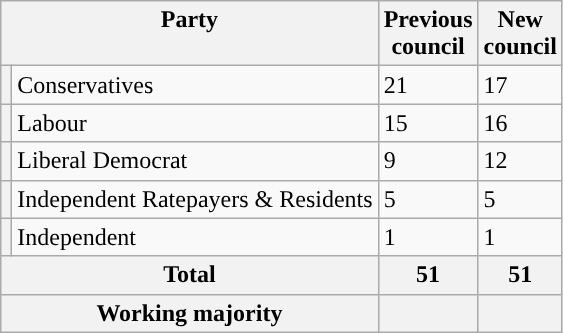<table class="wikitable">
<tr>
<th valign=top colspan="2" style="width: 230px">Party</th>
<th valign=top style="width: 30px">Previous council</th>
<th valign=top style="width: 30px">New council</th>
</tr>
<tr>
<th style="background-color: "></th>
<td>Conservatives</td>
<td>21</td>
<td>17</td>
</tr>
<tr>
<th style="background-color: "></th>
<td>Labour</td>
<td>15</td>
<td>16</td>
</tr>
<tr>
<th style="background-color: "></th>
<td>Liberal Democrat</td>
<td>9</td>
<td>12</td>
</tr>
<tr>
<th style="background-color: "></th>
<td>Independent Ratepayers & Residents</td>
<td>5</td>
<td>5</td>
</tr>
<tr>
<th style="background-color: "></th>
<td>Independent</td>
<td>1</td>
<td>1</td>
</tr>
<tr>
<th colspan=2>Total</th>
<th style="text-align: center">51</th>
<th colspan=3>51</th>
</tr>
<tr>
<th colspan=2>Working majority</th>
<th></th>
<th></th>
</tr>
</table>
